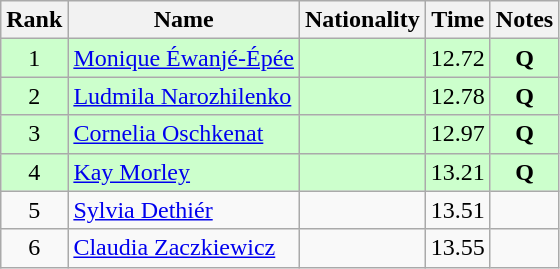<table class="wikitable sortable" style="text-align:center">
<tr>
<th>Rank</th>
<th>Name</th>
<th>Nationality</th>
<th>Time</th>
<th>Notes</th>
</tr>
<tr bgcolor=ccffcc>
<td>1</td>
<td align=left><a href='#'>Monique Éwanjé-Épée</a></td>
<td align=left></td>
<td>12.72</td>
<td><strong>Q</strong></td>
</tr>
<tr bgcolor=ccffcc>
<td>2</td>
<td align=left><a href='#'>Ludmila Narozhilenko</a></td>
<td align=left></td>
<td>12.78</td>
<td><strong>Q</strong></td>
</tr>
<tr bgcolor=ccffcc>
<td>3</td>
<td align=left><a href='#'>Cornelia Oschkenat</a></td>
<td align=left></td>
<td>12.97</td>
<td><strong>Q</strong></td>
</tr>
<tr bgcolor=ccffcc>
<td>4</td>
<td align=left><a href='#'>Kay Morley</a></td>
<td align=left></td>
<td>13.21</td>
<td><strong>Q</strong></td>
</tr>
<tr>
<td>5</td>
<td align=left><a href='#'>Sylvia Dethiér</a></td>
<td align=left></td>
<td>13.51</td>
<td></td>
</tr>
<tr>
<td>6</td>
<td align=left><a href='#'>Claudia Zaczkiewicz</a></td>
<td align=left></td>
<td>13.55</td>
<td></td>
</tr>
</table>
